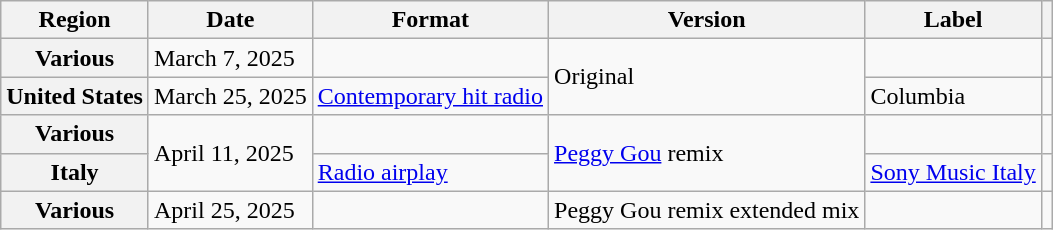<table class="wikitable plainrowheaders">
<tr>
<th scope="col">Region</th>
<th scope="col">Date</th>
<th scope="col">Format</th>
<th scope="col">Version</th>
<th scope="col">Label</th>
<th scope="col"></th>
</tr>
<tr>
<th scope="row">Various</th>
<td>March 7, 2025</td>
<td></td>
<td rowspan="2">Original</td>
<td></td>
<td style="text-align:center"></td>
</tr>
<tr>
<th scope="row">United States</th>
<td>March 25, 2025</td>
<td><a href='#'>Contemporary hit radio</a></td>
<td>Columbia</td>
<td style="text-align:center"></td>
</tr>
<tr>
<th scope="row">Various</th>
<td rowspan="2">April 11, 2025</td>
<td></td>
<td rowspan="2"><a href='#'>Peggy Gou</a> remix</td>
<td></td>
<td style="text-align:center"></td>
</tr>
<tr>
<th scope="row">Italy</th>
<td><a href='#'>Radio airplay</a></td>
<td><a href='#'>Sony Music Italy</a></td>
<td style="text-align:center"></td>
</tr>
<tr>
<th scope="row">Various</th>
<td>April 25, 2025</td>
<td></td>
<td>Peggy Gou remix extended mix</td>
<td></td>
<td style="text-align:center"></td>
</tr>
</table>
